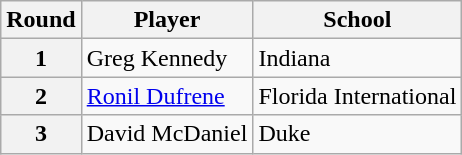<table class="wikitable">
<tr>
<th>Round</th>
<th>Player</th>
<th>School</th>
</tr>
<tr>
<th>1</th>
<td>Greg Kennedy</td>
<td>Indiana</td>
</tr>
<tr>
<th>2</th>
<td><a href='#'>Ronil Dufrene</a></td>
<td>Florida International</td>
</tr>
<tr>
<th>3</th>
<td>David McDaniel</td>
<td>Duke</td>
</tr>
</table>
